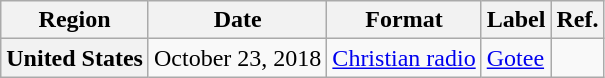<table class="wikitable plainrowheaders">
<tr>
<th scope="col">Region</th>
<th scope="col">Date</th>
<th scope="col">Format</th>
<th scope="col">Label</th>
<th scope="col">Ref.</th>
</tr>
<tr>
<th scope="row">United States</th>
<td>October 23, 2018</td>
<td><a href='#'>Christian radio</a></td>
<td><a href='#'>Gotee</a></td>
<td></td>
</tr>
</table>
